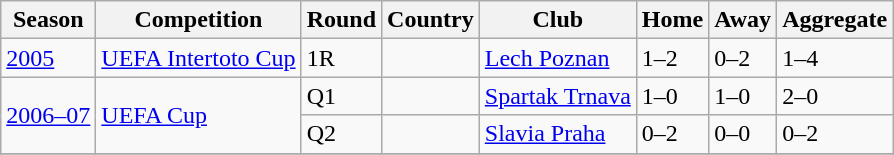<table class="wikitable">
<tr>
<th>Season</th>
<th>Competition</th>
<th>Round</th>
<th>Country</th>
<th>Club</th>
<th>Home</th>
<th>Away</th>
<th>Aggregate</th>
</tr>
<tr>
<td><a href='#'>2005</a></td>
<td><a href='#'>UEFA Intertoto Cup</a></td>
<td>1R</td>
<td></td>
<td><a href='#'>Lech Poznan</a></td>
<td>1–2</td>
<td>0–2</td>
<td>1–4</td>
</tr>
<tr>
<td rowspan="2"><a href='#'>2006–07</a></td>
<td rowspan="2"><a href='#'>UEFA Cup</a></td>
<td>Q1</td>
<td></td>
<td><a href='#'>Spartak Trnava</a></td>
<td>1–0</td>
<td>1–0</td>
<td>2–0</td>
</tr>
<tr>
<td>Q2</td>
<td></td>
<td><a href='#'>Slavia Praha</a></td>
<td>0–2</td>
<td>0–0</td>
<td>0–2</td>
</tr>
<tr>
</tr>
</table>
